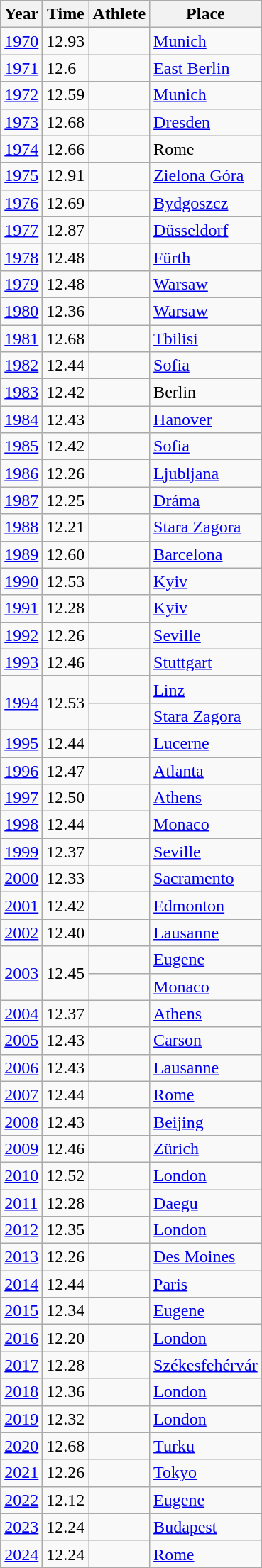<table class="wikitable sortable" style="font-size:100%;">
<tr>
<th>Year</th>
<th>Time</th>
<th>Athlete</th>
<th>Place</th>
</tr>
<tr>
<td><a href='#'>1970</a></td>
<td>12.93</td>
<td align=left></td>
<td><a href='#'>Munich</a></td>
</tr>
<tr>
<td><a href='#'>1971</a></td>
<td>12.6</td>
<td align=left></td>
<td><a href='#'>East Berlin</a></td>
</tr>
<tr>
<td><a href='#'>1972</a></td>
<td>12.59</td>
<td align=left></td>
<td><a href='#'>Munich</a></td>
</tr>
<tr>
<td><a href='#'>1973</a></td>
<td>12.68</td>
<td align=left></td>
<td><a href='#'>Dresden</a></td>
</tr>
<tr>
<td><a href='#'>1974</a></td>
<td>12.66</td>
<td align=left></td>
<td>Rome</td>
</tr>
<tr>
<td><a href='#'>1975</a></td>
<td>12.91</td>
<td align=left></td>
<td><a href='#'>Zielona Góra</a></td>
</tr>
<tr>
<td><a href='#'>1976</a></td>
<td>12.69</td>
<td align=left></td>
<td><a href='#'>Bydgoszcz</a></td>
</tr>
<tr>
<td><a href='#'>1977</a></td>
<td>12.87</td>
<td align=left></td>
<td><a href='#'>Düsseldorf</a></td>
</tr>
<tr>
<td><a href='#'>1978</a></td>
<td>12.48</td>
<td align=left></td>
<td><a href='#'>Fürth</a></td>
</tr>
<tr>
<td><a href='#'>1979</a></td>
<td>12.48</td>
<td align=left></td>
<td><a href='#'>Warsaw</a></td>
</tr>
<tr>
<td><a href='#'>1980</a></td>
<td>12.36</td>
<td align=left></td>
<td><a href='#'>Warsaw</a></td>
</tr>
<tr>
<td><a href='#'>1981</a></td>
<td>12.68</td>
<td align=left></td>
<td><a href='#'>Tbilisi</a></td>
</tr>
<tr>
<td><a href='#'>1982</a></td>
<td>12.44</td>
<td align=left></td>
<td><a href='#'>Sofia</a></td>
</tr>
<tr>
<td><a href='#'>1983</a></td>
<td>12.42</td>
<td align=left></td>
<td>Berlin</td>
</tr>
<tr>
<td><a href='#'>1984</a></td>
<td>12.43</td>
<td align=left></td>
<td><a href='#'>Hanover</a></td>
</tr>
<tr>
<td><a href='#'>1985</a></td>
<td>12.42</td>
<td align=left></td>
<td><a href='#'>Sofia</a></td>
</tr>
<tr>
<td><a href='#'>1986</a></td>
<td>12.26</td>
<td align=left></td>
<td><a href='#'>Ljubljana</a></td>
</tr>
<tr>
<td><a href='#'>1987</a></td>
<td>12.25</td>
<td align=left></td>
<td><a href='#'>Dráma</a></td>
</tr>
<tr>
<td><a href='#'>1988</a></td>
<td>12.21</td>
<td align=left></td>
<td><a href='#'>Stara Zagora</a></td>
</tr>
<tr>
<td><a href='#'>1989</a></td>
<td>12.60</td>
<td align=left></td>
<td><a href='#'>Barcelona</a></td>
</tr>
<tr>
<td><a href='#'>1990</a></td>
<td>12.53</td>
<td align=left></td>
<td><a href='#'>Kyiv</a></td>
</tr>
<tr>
<td><a href='#'>1991</a></td>
<td>12.28</td>
<td align=left></td>
<td><a href='#'>Kyiv</a></td>
</tr>
<tr>
<td><a href='#'>1992</a></td>
<td>12.26</td>
<td align=left></td>
<td><a href='#'>Seville</a></td>
</tr>
<tr>
<td><a href='#'>1993</a></td>
<td>12.46</td>
<td align=left></td>
<td><a href='#'>Stuttgart</a></td>
</tr>
<tr>
<td rowspan=2><a href='#'>1994</a></td>
<td rowspan=2>12.53</td>
<td align=left></td>
<td><a href='#'>Linz</a></td>
</tr>
<tr>
<td align=left></td>
<td><a href='#'>Stara Zagora</a></td>
</tr>
<tr>
<td><a href='#'>1995</a></td>
<td>12.44</td>
<td align=left></td>
<td><a href='#'>Lucerne</a></td>
</tr>
<tr>
<td><a href='#'>1996</a></td>
<td>12.47</td>
<td align=left></td>
<td><a href='#'>Atlanta</a></td>
</tr>
<tr>
<td><a href='#'>1997</a></td>
<td>12.50</td>
<td align=left></td>
<td><a href='#'>Athens</a></td>
</tr>
<tr>
<td><a href='#'>1998</a></td>
<td>12.44</td>
<td align=left></td>
<td><a href='#'>Monaco</a></td>
</tr>
<tr>
<td><a href='#'>1999</a></td>
<td>12.37</td>
<td align=left></td>
<td><a href='#'>Seville</a></td>
</tr>
<tr>
<td><a href='#'>2000</a></td>
<td>12.33</td>
<td align=left></td>
<td><a href='#'>Sacramento</a></td>
</tr>
<tr>
<td><a href='#'>2001</a></td>
<td>12.42</td>
<td align=left></td>
<td><a href='#'>Edmonton</a></td>
</tr>
<tr>
<td><a href='#'>2002</a></td>
<td>12.40</td>
<td align=left></td>
<td><a href='#'>Lausanne</a></td>
</tr>
<tr>
<td rowspan=2><a href='#'>2003</a></td>
<td rowspan=2>12.45</td>
<td align=left></td>
<td><a href='#'>Eugene</a></td>
</tr>
<tr>
<td align=left></td>
<td><a href='#'>Monaco</a></td>
</tr>
<tr>
<td><a href='#'>2004</a></td>
<td>12.37</td>
<td align=left></td>
<td><a href='#'>Athens</a></td>
</tr>
<tr>
<td><a href='#'>2005</a></td>
<td>12.43</td>
<td align=left></td>
<td><a href='#'>Carson</a></td>
</tr>
<tr>
<td><a href='#'>2006</a></td>
<td>12.43</td>
<td align=left></td>
<td><a href='#'>Lausanne</a></td>
</tr>
<tr>
<td><a href='#'>2007</a></td>
<td>12.44</td>
<td align=left></td>
<td><a href='#'>Rome</a></td>
</tr>
<tr>
<td><a href='#'>2008</a></td>
<td>12.43</td>
<td align=left></td>
<td><a href='#'>Beijing</a></td>
</tr>
<tr>
<td><a href='#'>2009</a></td>
<td>12.46</td>
<td align=left></td>
<td><a href='#'>Zürich</a></td>
</tr>
<tr>
<td><a href='#'>2010</a></td>
<td>12.52</td>
<td align=left></td>
<td><a href='#'>London</a></td>
</tr>
<tr>
<td><a href='#'>2011</a></td>
<td>12.28</td>
<td align=left></td>
<td><a href='#'>Daegu</a></td>
</tr>
<tr>
<td><a href='#'>2012</a></td>
<td>12.35</td>
<td align=left></td>
<td><a href='#'>London</a></td>
</tr>
<tr>
<td><a href='#'>2013</a></td>
<td>12.26</td>
<td align=left></td>
<td><a href='#'>Des Moines</a></td>
</tr>
<tr>
<td><a href='#'>2014</a></td>
<td>12.44</td>
<td align=left></td>
<td><a href='#'>Paris</a></td>
</tr>
<tr>
<td><a href='#'>2015</a></td>
<td>12.34</td>
<td align=left></td>
<td><a href='#'>Eugene</a></td>
</tr>
<tr>
<td><a href='#'>2016</a></td>
<td>12.20</td>
<td align=left></td>
<td><a href='#'>London</a></td>
</tr>
<tr>
<td><a href='#'>2017</a></td>
<td>12.28</td>
<td align=left></td>
<td><a href='#'>Székesfehérvár</a></td>
</tr>
<tr>
<td><a href='#'>2018</a></td>
<td>12.36</td>
<td align=left></td>
<td><a href='#'>London</a></td>
</tr>
<tr>
<td><a href='#'>2019</a></td>
<td>12.32</td>
<td align=left></td>
<td><a href='#'>London</a></td>
</tr>
<tr>
<td><a href='#'>2020</a></td>
<td>12.68</td>
<td align=left></td>
<td><a href='#'>Turku</a></td>
</tr>
<tr>
<td><a href='#'>2021</a></td>
<td>12.26</td>
<td align=left></td>
<td><a href='#'>Tokyo</a></td>
</tr>
<tr>
<td><a href='#'>2022</a></td>
<td>12.12</td>
<td align=left></td>
<td><a href='#'>Eugene</a></td>
</tr>
<tr>
<td><a href='#'>2023</a></td>
<td>12.24</td>
<td></td>
<td><a href='#'>Budapest</a></td>
</tr>
<tr>
<td><a href='#'>2024</a></td>
<td>12.24</td>
<td></td>
<td><a href='#'>Rome</a></td>
</tr>
</table>
